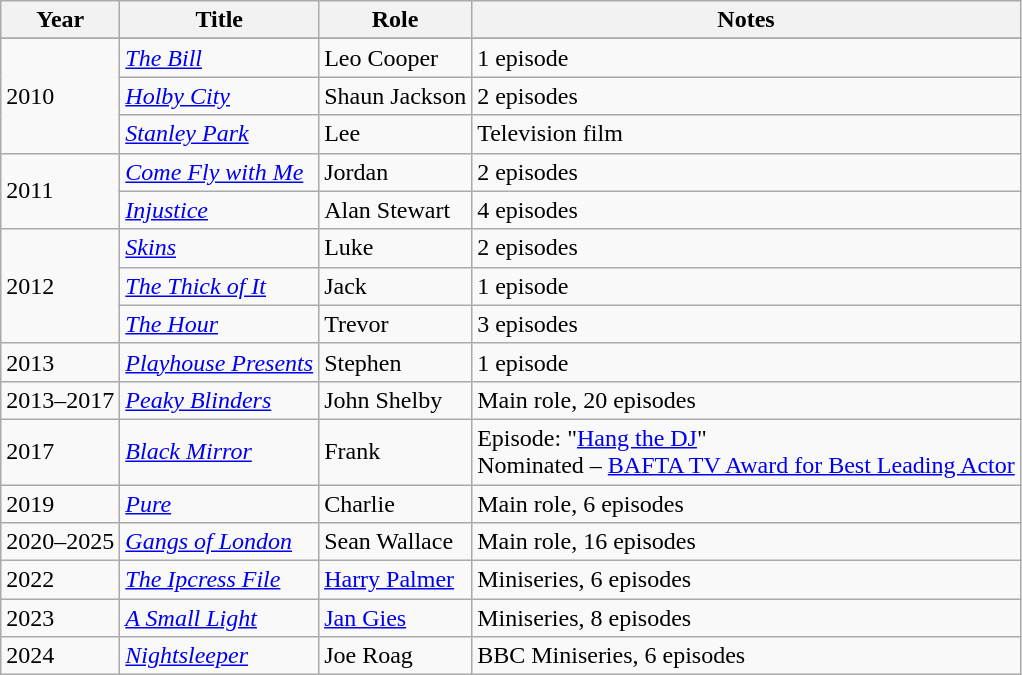<table class="wikitable sortable">
<tr>
<th>Year</th>
<th>Title</th>
<th>Role</th>
<th class="unsortable">Notes</th>
</tr>
<tr>
</tr>
<tr>
<td rowspan="3">2010</td>
<td data-sort-value="Bill, The"><em><a href='#'>The Bill</a></em></td>
<td>Leo Cooper</td>
<td>1 episode</td>
</tr>
<tr>
<td><em><a href='#'>Holby City</a></em></td>
<td>Shaun Jackson</td>
<td>2 episodes</td>
</tr>
<tr>
<td><em><a href='#'>Stanley Park</a></em></td>
<td>Lee</td>
<td>Television film</td>
</tr>
<tr>
<td rowspan="2">2011</td>
<td><em><a href='#'>Come Fly with Me</a></em></td>
<td>Jordan</td>
<td>2 episodes</td>
</tr>
<tr>
<td><em><a href='#'>Injustice</a></em></td>
<td>Alan Stewart</td>
<td>4 episodes</td>
</tr>
<tr>
<td rowspan="3">2012</td>
<td><em><a href='#'>Skins</a></em></td>
<td>Luke</td>
<td>2 episodes</td>
</tr>
<tr>
<td><em><a href='#'>The Thick of It</a></em></td>
<td>Jack</td>
<td>1 episode</td>
</tr>
<tr>
<td><em><a href='#'>The Hour</a></em></td>
<td>Trevor</td>
<td>3 episodes</td>
</tr>
<tr>
<td>2013</td>
<td><em><a href='#'>Playhouse Presents</a></em></td>
<td>Stephen</td>
<td>1 episode</td>
</tr>
<tr>
<td>2013–2017</td>
<td><em><a href='#'>Peaky Blinders</a></em></td>
<td>John Shelby</td>
<td>Main role, 20 episodes</td>
</tr>
<tr>
<td>2017</td>
<td><em><a href='#'>Black Mirror</a></em></td>
<td>Frank</td>
<td>Episode: "<a href='#'>Hang the DJ</a>"<br>Nominated – <a href='#'>BAFTA TV Award for Best Leading Actor</a></td>
</tr>
<tr>
<td>2019</td>
<td><em><a href='#'>Pure</a> </em></td>
<td>Charlie</td>
<td>Main role, 6 episodes</td>
</tr>
<tr>
<td>2020–2025</td>
<td><em><a href='#'>Gangs of London</a> </em></td>
<td>Sean Wallace</td>
<td>Main role, 16 episodes</td>
</tr>
<tr>
<td>2022</td>
<td><em><a href='#'>The Ipcress File</a></em></td>
<td><a href='#'>Harry Palmer</a></td>
<td>Miniseries, 6 episodes</td>
</tr>
<tr>
<td>2023</td>
<td><em><a href='#'>A Small Light</a></em></td>
<td><a href='#'>Jan Gies</a></td>
<td>Miniseries, 8 episodes</td>
</tr>
<tr>
<td>2024</td>
<td><em><a href='#'>Nightsleeper</a></em></td>
<td>Joe Roag</td>
<td>BBC Miniseries,  6 episodes </td>
</tr>
</table>
